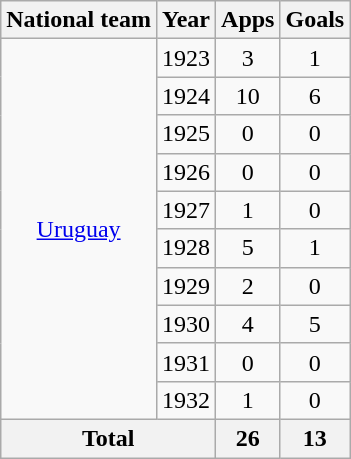<table class=wikitable style=text-align:center>
<tr>
<th>National team</th>
<th>Year</th>
<th>Apps</th>
<th>Goals</th>
</tr>
<tr>
<td rowspan=10><a href='#'>Uruguay</a></td>
<td>1923</td>
<td>3</td>
<td>1</td>
</tr>
<tr>
<td>1924</td>
<td>10</td>
<td>6</td>
</tr>
<tr>
<td>1925</td>
<td>0</td>
<td>0</td>
</tr>
<tr>
<td>1926</td>
<td>0</td>
<td>0</td>
</tr>
<tr>
<td>1927</td>
<td>1</td>
<td>0</td>
</tr>
<tr>
<td>1928</td>
<td>5</td>
<td>1</td>
</tr>
<tr>
<td>1929</td>
<td>2</td>
<td>0</td>
</tr>
<tr>
<td>1930</td>
<td>4</td>
<td>5</td>
</tr>
<tr>
<td>1931</td>
<td>0</td>
<td>0</td>
</tr>
<tr>
<td>1932</td>
<td>1</td>
<td>0</td>
</tr>
<tr>
<th colspan=2>Total</th>
<th>26</th>
<th>13</th>
</tr>
</table>
